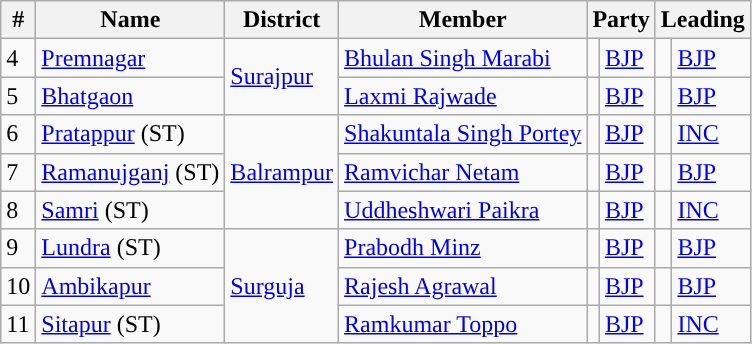<table class="wikitable">
<tr>
<th>#</th>
<th>Name</th>
<th>District</th>
<th>Member</th>
<th colspan="2">Party</th>
<th colspan="2">Leading<br></th>
</tr>
<tr>
<td>4</td>
<td><a href='#'>Premnagar</a></td>
<td rowspan="2"><a href='#'>Surajpur</a></td>
<td><a href='#'>Bhulan Singh Marabi</a></td>
<td style="background-color: "></td>
<td><a href='#'>BJP</a></td>
<td style="background-color: "></td>
<td><a href='#'>BJP</a></td>
</tr>
<tr>
<td>5</td>
<td><a href='#'>Bhatgaon</a></td>
<td><a href='#'>Laxmi Rajwade</a></td>
<td style="background-color: "></td>
<td><a href='#'>BJP</a></td>
<td style="background-color: "></td>
<td><a href='#'>BJP</a></td>
</tr>
<tr>
<td>6</td>
<td><a href='#'>Pratappur</a> (ST)</td>
<td rowspan="3"><a href='#'>Balrampur</a></td>
<td><a href='#'>Shakuntala Singh Portey</a></td>
<td style="background-color: "></td>
<td><a href='#'>BJP</a></td>
<td style="background-color: "></td>
<td><a href='#'>INC</a></td>
</tr>
<tr>
<td>7</td>
<td><a href='#'>Ramanujganj</a> (ST)</td>
<td><a href='#'>Ramvichar Netam</a></td>
<td style="background-color: "></td>
<td><a href='#'>BJP</a></td>
<td style="background-color: "></td>
<td><a href='#'>BJP</a></td>
</tr>
<tr>
<td>8</td>
<td><a href='#'>Samri</a> (ST)</td>
<td><a href='#'>Uddheshwari Paikra</a></td>
<td style="background-color: "></td>
<td><a href='#'>BJP</a></td>
<td style="background-color: "></td>
<td><a href='#'>INC</a></td>
</tr>
<tr>
<td>9</td>
<td><a href='#'>Lundra</a> (ST)</td>
<td rowspan="3"><a href='#'>Surguja</a></td>
<td><a href='#'>Prabodh Minz</a></td>
<td style="background-color: "></td>
<td><a href='#'>BJP</a></td>
<td style="background-color: "></td>
<td><a href='#'>BJP</a></td>
</tr>
<tr>
<td>10</td>
<td><a href='#'>Ambikapur</a></td>
<td><a href='#'>Rajesh Agrawal</a></td>
<td style="background-color: "></td>
<td><a href='#'>BJP</a></td>
<td style="background-color: "></td>
<td><a href='#'>BJP</a></td>
</tr>
<tr>
<td>11</td>
<td><a href='#'>Sitapur</a> (ST)</td>
<td><a href='#'>Ramkumar Toppo</a></td>
<td style="background-color: "></td>
<td><a href='#'>BJP</a></td>
<td style="background-color: "></td>
<td><a href='#'>INC</a></td>
</tr>
</table>
